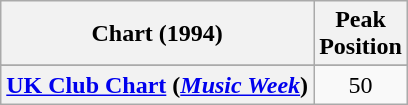<table class="wikitable sortable plainrowheaders" style="text-align:center">
<tr>
<th>Chart (1994)</th>
<th>Peak<br>Position</th>
</tr>
<tr>
</tr>
<tr>
</tr>
<tr>
<th scope="row"><a href='#'>UK Club Chart</a> (<em><a href='#'>Music Week</a></em>)</th>
<td>50</td>
</tr>
</table>
